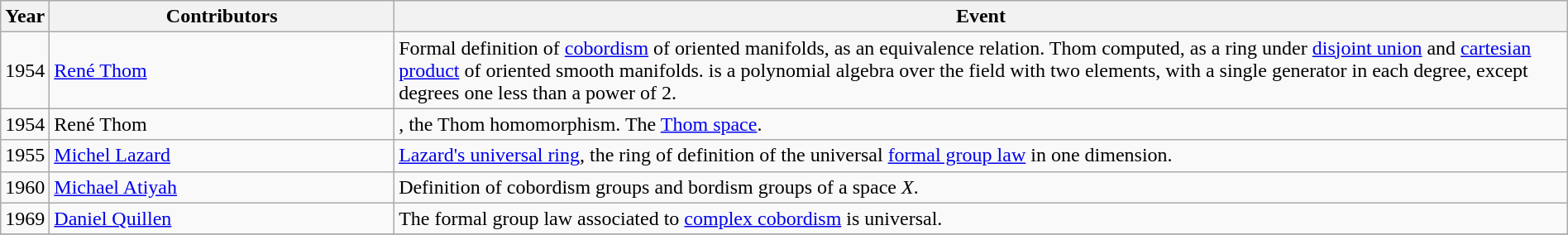<table class="wikitable sortable" width="100%">
<tr>
<th>Year</th>
<th style="width:22%">Contributors</th>
<th>Event</th>
</tr>
<tr>
<td>1954</td>
<td><a href='#'>René Thom</a></td>
<td>Formal definition of <a href='#'>cobordism</a> of oriented manifolds, as an equivalence relation. Thom computed, as a ring under <a href='#'>disjoint union</a> and <a href='#'>cartesian product</a> of oriented smooth manifolds. is a polynomial algebra over the field with two elements, with a single generator in each degree, except degrees one less than a power of 2.</td>
</tr>
<tr>
<td>1954</td>
<td>René Thom</td>
<td>, the Thom homomorphism. The <a href='#'>Thom space</a>.</td>
</tr>
<tr>
<td>1955</td>
<td><a href='#'>Michel Lazard</a></td>
<td><a href='#'>Lazard's universal ring</a>, the ring of definition of the universal <a href='#'>formal group law</a> in one dimension.</td>
</tr>
<tr>
<td>1960</td>
<td><a href='#'>Michael Atiyah</a></td>
<td>Definition of cobordism groups and bordism groups of a space <em>X</em>.</td>
</tr>
<tr>
<td>1969</td>
<td><a href='#'>Daniel Quillen</a></td>
<td>The formal group law associated to <a href='#'>complex cobordism</a> is universal.</td>
</tr>
<tr>
</tr>
</table>
